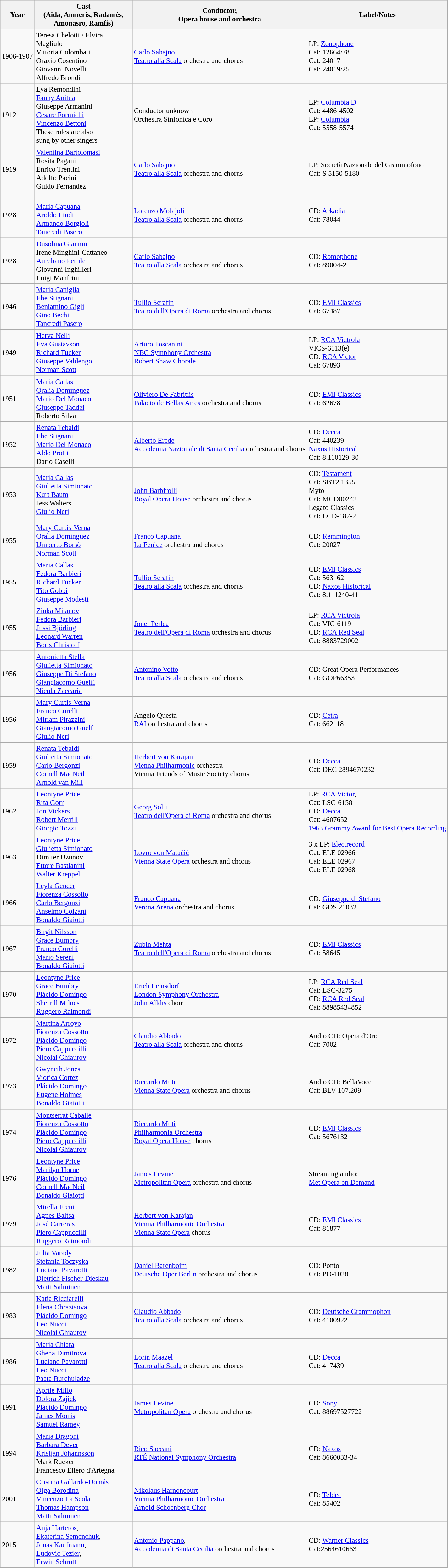<table class="wikitable" style="font-size:95%;">
<tr>
<th>Year</th>
<th width="200">Cast<br>(Aida, Amneris, Radamès,<br>Amonasro, Ramfis)</th>
<th>Conductor,<br>Opera house and orchestra</th>
<th>Label/Notes</th>
</tr>
<tr>
<td>1906-1907</td>
<td>Teresa Chelotti / Elvira Magliulo<br>Vittoria Colombati<br>Orazio Cosentino<br>Giovanni Novelli<br>Alfredo Brondi</td>
<td><a href='#'>Carlo Sabajno</a><br><a href='#'>Teatro alla Scala</a> orchestra and chorus</td>
<td>LP: <a href='#'>Zonophone</a><br>Cat: 12664/78<br>Cat: 24017<br>Cat: 24019/25</td>
</tr>
<tr>
<td>1912</td>
<td>Lya Remondini<br><a href='#'>Fanny Anitua</a><br>Giuseppe Armanini<br><a href='#'>Cesare Formichi</a><br><a href='#'>Vincenzo Bettoni</a><br>These roles are also <br>sung by other singers</td>
<td>Conductor unknown<br>Orchestra Sinfonica e Coro</td>
<td>LP: <a href='#'>Columbia D</a><br>Cat: 4486-4502<br>LP: <a href='#'>Columbia</a><br>Cat: 5558-5574</td>
</tr>
<tr>
<td>1919</td>
<td><a href='#'>Valentina Bartolomasi</a><br>Rosita Pagani<br>Enrico Trentini<br>Adolfo Pacini<br>Guido Fernandez</td>
<td><a href='#'>Carlo Sabajno</a><br><a href='#'>Teatro alla Scala</a> orchestra and chorus</td>
<td>LP: Società Nazionale del Grammofono<br>Cat: S 5150-5180</td>
</tr>
<tr>
<td>1928</td>
<td><br><a href='#'>Maria Capuana</a><br><a href='#'>Aroldo Lindi</a><br><a href='#'>Armando Borgioli</a><br><a href='#'>Tancredi Pasero</a></td>
<td><a href='#'>Lorenzo Molajoli</a><br><a href='#'>Teatro alla Scala</a> orchestra and chorus</td>
<td>CD: <a href='#'>Arkadia</a><br>Cat: 78044</td>
</tr>
<tr>
<td>1928</td>
<td><a href='#'>Dusolina Giannini</a><br>Irene Minghini-Cattaneo<br><a href='#'>Aureliano Pertile</a><br>Giovanni Inghilleri<br>Luigi Manfrini</td>
<td><a href='#'>Carlo Sabajno</a><br><a href='#'>Teatro alla Scala</a> orchestra and chorus</td>
<td>CD: <a href='#'>Romophone</a><br>Cat: 89004-2</td>
</tr>
<tr>
<td>1946</td>
<td><a href='#'>Maria Caniglia</a><br><a href='#'>Ebe Stignani</a><br><a href='#'>Beniamino Gigli</a><br><a href='#'>Gino Bechi</a><br><a href='#'>Tancredi Pasero</a></td>
<td><a href='#'>Tullio Serafin</a><br><a href='#'>Teatro dell'Opera di Roma</a> orchestra and chorus</td>
<td>CD: <a href='#'>EMI Classics</a><br>Cat: 67487</td>
</tr>
<tr>
<td>1949</td>
<td><a href='#'>Herva Nelli</a><br><a href='#'>Eva Gustavson</a><br><a href='#'>Richard Tucker</a><br><a href='#'>Giuseppe Valdengo</a><br><a href='#'>Norman Scott</a></td>
<td><a href='#'>Arturo Toscanini</a><br><a href='#'>NBC Symphony Orchestra</a><br><a href='#'>Robert Shaw Chorale</a></td>
<td>LP: <a href='#'>RCA Victrola</a> <br>VICS-6113(e) <br>CD: <a href='#'>RCA Victor</a><br>Cat: 67893</td>
</tr>
<tr>
<td>1951</td>
<td><a href='#'>Maria Callas</a><br><a href='#'>Oralia Domínguez</a><br><a href='#'>Mario Del Monaco</a><br><a href='#'>Giuseppe Taddei</a><br>Roberto Silva</td>
<td><a href='#'>Oliviero De Fabritiis</a><br><a href='#'>Palacio de Bellas Artes</a> orchestra and chorus</td>
<td>CD: <a href='#'>EMI Classics</a><br>Cat: 62678</td>
</tr>
<tr>
<td>1952</td>
<td><a href='#'>Renata Tebaldi</a><br><a href='#'>Ebe Stignani</a><br><a href='#'>Mario Del Monaco</a><br><a href='#'>Aldo Protti</a><br>Dario Caselli</td>
<td><a href='#'>Alberto Erede</a><br><a href='#'>Accademia Nazionale di Santa Cecilia</a> orchestra and chorus</td>
<td>CD: <a href='#'>Decca</a><br>Cat: 440239<br><a href='#'>Naxos Historical</a><br>Cat: 8.110129-30</td>
</tr>
<tr>
<td>1953</td>
<td><a href='#'>Maria Callas</a><br><a href='#'>Giulietta Simionato</a><br><a href='#'>Kurt Baum</a><br>Jess Walters<br><a href='#'>Giulio Neri</a></td>
<td><a href='#'>John Barbirolli</a><br><a href='#'>Royal Opera House</a> orchestra and chorus</td>
<td>CD: <a href='#'>Testament</a><br>Cat: SBT2 1355<br>Myto<br>Cat: MCD00242<br>Legato Classics<br>Cat: LCD-187-2</td>
</tr>
<tr>
<td>1955</td>
<td><a href='#'>Mary Curtis-Verna</a><br><a href='#'>Oralia Dominguez</a><br><a href='#'>Umberto Borsò</a><br><a href='#'>Norman Scott</a></td>
<td><a href='#'>Franco Capuana</a><br><a href='#'>La Fenice</a> orchestra and chorus</td>
<td>CD: <a href='#'>Remmington</a><br>Cat: 20027</td>
</tr>
<tr>
<td>1955</td>
<td><a href='#'>Maria Callas</a><br><a href='#'>Fedora Barbieri</a><br><a href='#'>Richard Tucker</a><br><a href='#'>Tito Gobbi</a><br><a href='#'>Giuseppe Modesti</a></td>
<td><a href='#'>Tullio Serafin</a><br><a href='#'>Teatro alla Scala</a> orchestra and chorus</td>
<td>CD: <a href='#'>EMI Classics</a><br>Cat: 563162<br>CD: <a href='#'>Naxos Historical</a><br>Cat: 8.111240-41</td>
</tr>
<tr>
<td>1955</td>
<td><a href='#'>Zinka Milanov</a><br><a href='#'>Fedora Barbieri</a><br><a href='#'>Jussi Björling</a><br><a href='#'>Leonard Warren</a><br><a href='#'>Boris Christoff</a></td>
<td><a href='#'>Jonel Perlea</a><br><a href='#'>Teatro dell'Opera di Roma</a> orchestra and chorus</td>
<td>LP: <a href='#'>RCA Victrola</a> <br>Cat: VIC-6119 <br>CD: <a href='#'>RCA Red Seal</a><br>Cat: 8883729002</td>
</tr>
<tr>
<td>1956</td>
<td><a href='#'>Antonietta Stella</a><br><a href='#'>Giulietta Simionato</a><br><a href='#'>Giuseppe Di Stefano</a><br><a href='#'>Giangiacomo Guelfi</a><br><a href='#'>Nicola Zaccaria</a></td>
<td><a href='#'>Antonino Votto</a><br><a href='#'>Teatro alla Scala</a> orchestra and chorus</td>
<td>CD: Great Opera Performances<br>Cat: GOP66353</td>
</tr>
<tr>
<td>1956</td>
<td><a href='#'>Mary Curtis-Verna</a><br><a href='#'>Franco Corelli</a><br><a href='#'>Miriam Pirazzini</a><br><a href='#'>Giangiacomo Guelfi</a><br><a href='#'>Giulio Neri</a></td>
<td>Angelo Questa<br><a href='#'>RAI</a> orchestra and chorus</td>
<td>CD: <a href='#'>Cetra</a><br>Cat:  662118</td>
</tr>
<tr>
<td>1959</td>
<td><a href='#'>Renata Tebaldi</a><br><a href='#'>Giulietta Simionato</a><br><a href='#'>Carlo Bergonzi</a><br><a href='#'>Cornell MacNeil</a><br><a href='#'>Arnold van Mill</a></td>
<td><a href='#'>Herbert von Karajan</a><br><a href='#'>Vienna Philharmonic</a> orchestra<br>Vienna Friends of Music Society chorus</td>
<td>CD: <a href='#'>Decca</a><br>Cat: DEC 2894670232</td>
</tr>
<tr>
<td>1962</td>
<td><a href='#'>Leontyne Price</a><br><a href='#'>Rita Gorr</a><br><a href='#'>Jon Vickers</a><br><a href='#'>Robert Merrill</a><br><a href='#'>Giorgio Tozzi</a></td>
<td><a href='#'>Georg Solti</a><br><a href='#'>Teatro dell'Opera di Roma</a> orchestra and chorus</td>
<td>LP: <a href='#'>RCA Victor</a>,<br>Cat: LSC-6158<br>CD: <a href='#'>Decca</a><br>Cat: 4607652<br><a href='#'>1963</a> <a href='#'>Grammy Award for Best Opera Recording</a></td>
</tr>
<tr>
<td>1963</td>
<td><a href='#'>Leontyne Price</a><br><a href='#'>Giulietta Simionato</a><br>Dimiter Uzunov<br><a href='#'>Ettore Bastianini</a><br><a href='#'>Walter Kreppel</a></td>
<td><a href='#'>Lovro von Matačić</a><br><a href='#'>Vienna State Opera</a> orchestra and chorus</td>
<td>3 x LP: <a href='#'>Electrecord</a><br>Cat: ELE 02966<br>Cat: ELE 02967<br>Cat: ELE 02968</td>
</tr>
<tr>
<td>1966</td>
<td><a href='#'>Leyla Gencer</a><br><a href='#'>Fiorenza Cossotto</a><br><a href='#'>Carlo Bergonzi</a><br><a href='#'>Anselmo Colzani</a><br><a href='#'>Bonaldo Giaiotti</a></td>
<td><a href='#'>Franco Capuana</a><br><a href='#'>Verona Arena</a> orchestra and chorus</td>
<td>CD: <a href='#'>Giuseppe di Stefano</a><br>Cat: GDS 21032</td>
</tr>
<tr>
<td>1967</td>
<td><a href='#'>Birgit Nilsson</a><br><a href='#'>Grace Bumbry</a><br><a href='#'>Franco Corelli</a><br><a href='#'>Mario Sereni</a><br><a href='#'>Bonaldo Giaiotti</a></td>
<td><a href='#'>Zubin Mehta</a><br><a href='#'>Teatro dell'Opera di Roma</a> orchestra and chorus</td>
<td>CD: <a href='#'>EMI Classics</a><br>Cat: 58645</td>
</tr>
<tr>
<td>1970</td>
<td><a href='#'>Leontyne Price</a><br><a href='#'>Grace Bumbry</a><br><a href='#'>Plácido Domingo</a><br><a href='#'>Sherrill Milnes</a><br><a href='#'>Ruggero Raimondi</a></td>
<td><a href='#'>Erich Leinsdorf</a><br><a href='#'>London Symphony Orchestra</a><br><a href='#'>John Alldis</a> choir</td>
<td>LP: <a href='#'>RCA Red Seal</a> <br>Cat: LSC-3275 <br>CD: <a href='#'>RCA Red Seal</a><br>Cat: 88985434852</td>
</tr>
<tr>
<td>1972</td>
<td><a href='#'>Martina Arroyo</a><br><a href='#'>Fiorenza Cossotto</a><br><a href='#'>Plácido Domingo</a><br><a href='#'>Piero Cappuccilli</a><br><a href='#'>Nicolai Ghiaurov</a></td>
<td><a href='#'>Claudio Abbado</a><br><a href='#'>Teatro alla Scala</a> orchestra and chorus</td>
<td>Audio CD: Opera d'Oro<br>Cat: 7002</td>
</tr>
<tr>
<td>1973</td>
<td><a href='#'>Gwyneth Jones</a><br><a href='#'>Viorica Cortez</a><br><a href='#'>Plácido Domingo</a><br><a href='#'>Eugene Holmes</a><br><a href='#'>Bonaldo Giaiotti</a></td>
<td><a href='#'>Riccardo Muti</a><br><a href='#'>Vienna State Opera</a> orchestra and chorus</td>
<td>Audio CD: BellaVoce<br>Cat: BLV 107.209</td>
</tr>
<tr>
<td>1974</td>
<td><a href='#'>Montserrat Caballé</a><br><a href='#'>Fiorenza Cossotto</a><br><a href='#'>Plácido Domingo</a><br><a href='#'>Piero Cappuccilli</a><br><a href='#'>Nicolai Ghiaurov</a></td>
<td><a href='#'>Riccardo Muti</a><br><a href='#'>Philharmonia Orchestra</a><br><a href='#'>Royal Opera House</a> chorus</td>
<td>CD: <a href='#'>EMI Classics</a><br>Cat: 5676132</td>
</tr>
<tr>
<td>1976</td>
<td><a href='#'>Leontyne Price</a><br><a href='#'>Marilyn Horne</a><br><a href='#'>Plácido Domingo</a><br><a href='#'>Cornell MacNeil</a><br><a href='#'>Bonaldo Giaiotti</a></td>
<td><a href='#'>James Levine</a><br><a href='#'>Metropolitan Opera</a> orchestra and chorus</td>
<td>Streaming audio:<br><a href='#'>Met Opera on Demand</a></td>
</tr>
<tr>
<td>1979</td>
<td><a href='#'>Mirella Freni</a><br><a href='#'>Agnes Baltsa</a><br><a href='#'>José Carreras</a><br><a href='#'>Piero Cappuccilli</a><br><a href='#'>Ruggero Raimondi</a></td>
<td><a href='#'>Herbert von Karajan</a><br><a href='#'>Vienna Philharmonic Orchestra</a><br><a href='#'>Vienna State Opera</a> chorus</td>
<td>CD: <a href='#'>EMI Classics</a><br>Cat: 81877</td>
</tr>
<tr>
<td>1982</td>
<td><a href='#'>Julia Varady</a><br><a href='#'>Stefania Toczyska</a><br><a href='#'>Luciano Pavarotti</a><br><a href='#'>Dietrich Fischer-Dieskau</a><br><a href='#'>Matti Salminen</a></td>
<td><a href='#'>Daniel Barenboim</a><br><a href='#'>Deutsche Oper Berlin</a> orchestra and chorus</td>
<td>CD: Ponto<br>Cat: PO-1028</td>
</tr>
<tr>
<td>1983</td>
<td><a href='#'>Katia Ricciarelli</a><br><a href='#'>Elena Obraztsova</a><br><a href='#'>Plácido Domingo</a><br><a href='#'>Leo Nucci</a><br><a href='#'>Nicolai Ghiaurov</a></td>
<td><a href='#'>Claudio Abbado</a><br><a href='#'>Teatro alla Scala</a> orchestra and chorus</td>
<td>CD: <a href='#'>Deutsche Grammophon</a><br>Cat: 4100922</td>
</tr>
<tr>
<td>1986</td>
<td><a href='#'>Maria Chiara</a><br><a href='#'>Ghena Dimitrova</a><br><a href='#'>Luciano Pavarotti</a><br><a href='#'>Leo Nucci</a><br><a href='#'>Paata Burchuladze</a></td>
<td><a href='#'>Lorin Maazel</a><br><a href='#'>Teatro alla Scala</a> orchestra and chorus</td>
<td>CD: <a href='#'>Decca</a><br>Cat: 417439</td>
</tr>
<tr>
<td>1991</td>
<td><a href='#'>Aprile Millo</a><br><a href='#'>Dolora Zajick</a><br><a href='#'>Plácido Domingo</a><br><a href='#'>James Morris</a><br><a href='#'>Samuel Ramey</a></td>
<td><a href='#'>James Levine</a><br><a href='#'>Metropolitan Opera</a> orchestra and chorus</td>
<td>CD: <a href='#'>Sony</a><br>Cat: 88697527722</td>
</tr>
<tr>
<td>1994</td>
<td><a href='#'>Maria Dragoni</a><br><a href='#'>Barbara Dever</a><br><a href='#'>Kristján Jóhannsson</a><br>Mark Rucker<br>Francesco Ellero d'Artegna</td>
<td><a href='#'>Rico Saccani</a><br><a href='#'>RTÉ National Symphony Orchestra</a></td>
<td>CD: <a href='#'>Naxos</a><br>Cat: 8660033-34</td>
</tr>
<tr>
<td>2001</td>
<td><a href='#'>Cristina Gallardo-Domâs</a><br><a href='#'>Olga Borodina</a><br><a href='#'>Vincenzo La Scola</a><br><a href='#'>Thomas Hampson</a><br><a href='#'>Matti Salminen</a></td>
<td><a href='#'>Nikolaus Harnoncourt</a><br><a href='#'>Vienna Philharmonic Orchestra</a><br><a href='#'>Arnold Schoenberg Chor</a></td>
<td>CD: <a href='#'>Teldec</a><br>Cat: 85402</td>
</tr>
<tr>
<td>2015</td>
<td><a href='#'>Anja Harteros</a>,<br><a href='#'>Ekaterina Semenchuk</a>,<br><a href='#'>Jonas Kaufmann</a>,<br><a href='#'>Ludovic Tezier</a>,<br><a href='#'>Erwin Schrott</a></td>
<td><a href='#'>Antonio Pappano</a>,<br><a href='#'>Accademia di Santa Cecilia</a> orchestra and chorus</td>
<td>CD: <a href='#'>Warner Classics</a><br>Cat:2564610663</td>
</tr>
</table>
